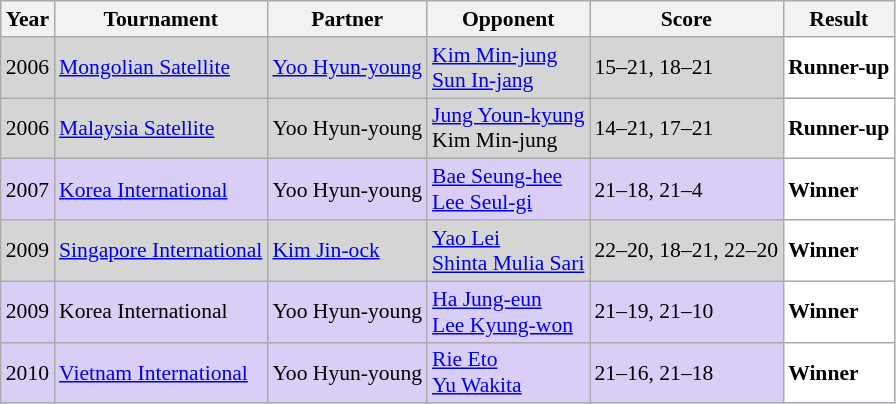<table class="sortable wikitable" style="font-size: 90%;">
<tr>
<th>Year</th>
<th>Tournament</th>
<th>Partner</th>
<th>Opponent</th>
<th>Score</th>
<th>Result</th>
</tr>
<tr style="background:#D5D5D5">
<td align="center">2006</td>
<td align="left"><a href='#'>Mongolian Satellite</a></td>
<td align="left"> <a href='#'>Yoo Hyun-young</a></td>
<td align="left"> <a href='#'>Kim Min-jung</a> <br>  <a href='#'>Sun In-jang</a></td>
<td align="left">15–21, 18–21</td>
<td style="text-align:left; background:white"> <strong>Runner-up</strong></td>
</tr>
<tr style="background:#D5D5D5">
<td align="center">2006</td>
<td align="left"><a href='#'>Malaysia Satellite</a></td>
<td align="left"> Yoo Hyun-young</td>
<td align="left"> <a href='#'>Jung Youn-kyung</a> <br>  Kim Min-jung</td>
<td align="left">14–21, 17–21</td>
<td style="text-align:left; background:white"> <strong>Runner-up</strong></td>
</tr>
<tr style="background:#D8CEF6">
<td align="center">2007</td>
<td align="left"><a href='#'>Korea International</a></td>
<td align="left"> Yoo Hyun-young</td>
<td align="left"> <a href='#'>Bae Seung-hee</a> <br>  <a href='#'>Lee Seul-gi</a></td>
<td align="left">21–18, 21–4</td>
<td style="text-align:left; background:white"> <strong>Winner</strong></td>
</tr>
<tr style="background:#D5D5D5">
<td align="center">2009</td>
<td align="left"><a href='#'>Singapore International</a></td>
<td align="left"> <a href='#'>Kim Jin-ock</a></td>
<td align="left"> <a href='#'>Yao Lei</a> <br>  <a href='#'>Shinta Mulia Sari</a></td>
<td align="left">22–20, 18–21, 22–20</td>
<td style="text-align:left; background:white"> <strong>Winner</strong></td>
</tr>
<tr style="background:#D8CEF6">
<td align="center">2009</td>
<td align="left">Korea International</td>
<td align="left"> Yoo Hyun-young</td>
<td align="left"> <a href='#'>Ha Jung-eun</a> <br>  <a href='#'>Lee Kyung-won</a></td>
<td align="left">21–19, 21–10</td>
<td style="text-align:left; background:white"> <strong>Winner</strong></td>
</tr>
<tr style="background:#D8CEF6">
<td align="center">2010</td>
<td align="left"><a href='#'>Vietnam International</a></td>
<td align="left"> Yoo Hyun-young</td>
<td align="left"> <a href='#'>Rie Eto</a> <br>  <a href='#'>Yu Wakita</a></td>
<td align="left">21–16, 21–18</td>
<td style="text-align:left; background:white"> <strong>Winner</strong></td>
</tr>
</table>
